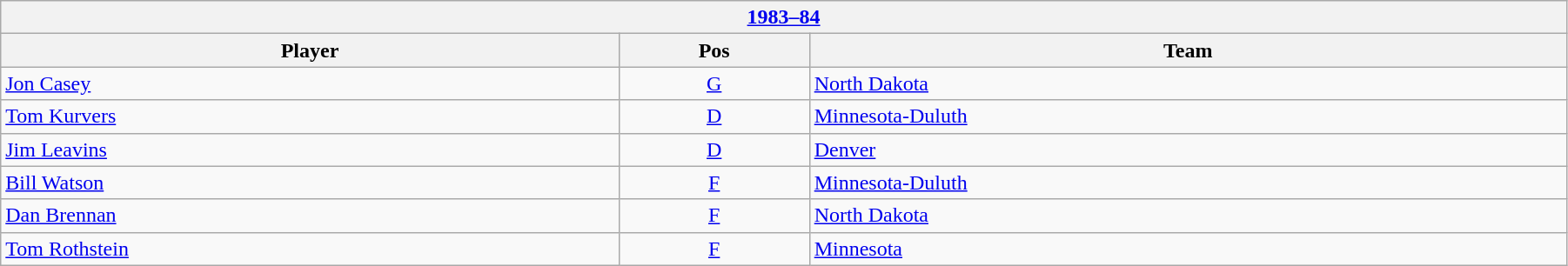<table class="wikitable" width=95%>
<tr>
<th colspan=3><a href='#'>1983–84</a></th>
</tr>
<tr>
<th>Player</th>
<th>Pos</th>
<th>Team</th>
</tr>
<tr>
<td><a href='#'>Jon Casey</a></td>
<td align=center><a href='#'>G</a></td>
<td><a href='#'>North Dakota</a></td>
</tr>
<tr>
<td><a href='#'>Tom Kurvers</a></td>
<td align=center><a href='#'>D</a></td>
<td><a href='#'>Minnesota-Duluth</a></td>
</tr>
<tr>
<td><a href='#'>Jim Leavins</a></td>
<td align=center><a href='#'>D</a></td>
<td><a href='#'>Denver</a></td>
</tr>
<tr>
<td><a href='#'>Bill Watson</a></td>
<td align=center><a href='#'>F</a></td>
<td><a href='#'>Minnesota-Duluth</a></td>
</tr>
<tr>
<td><a href='#'>Dan Brennan</a></td>
<td align=center><a href='#'>F</a></td>
<td><a href='#'>North Dakota</a></td>
</tr>
<tr>
<td><a href='#'>Tom Rothstein</a></td>
<td align=center><a href='#'>F</a></td>
<td><a href='#'>Minnesota</a></td>
</tr>
</table>
